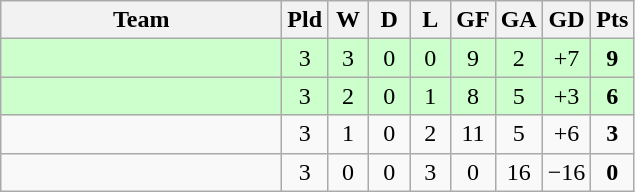<table class="wikitable" style="text-align:center;">
<tr>
<th width=180>Team</th>
<th width=20>Pld</th>
<th width=20>W</th>
<th width=20>D</th>
<th width=20>L</th>
<th width=20>GF</th>
<th width=20>GA</th>
<th width=20>GD</th>
<th width=20>Pts</th>
</tr>
<tr bgcolor=ccffcc>
<td align="left"></td>
<td>3</td>
<td>3</td>
<td>0</td>
<td>0</td>
<td>9</td>
<td>2</td>
<td>+7</td>
<td><strong>9</strong></td>
</tr>
<tr bgcolor=ccffcc>
<td align="left"><em></em></td>
<td>3</td>
<td>2</td>
<td>0</td>
<td>1</td>
<td>8</td>
<td>5</td>
<td>+3</td>
<td><strong>6</strong></td>
</tr>
<tr>
<td align="left"></td>
<td>3</td>
<td>1</td>
<td>0</td>
<td>2</td>
<td>11</td>
<td>5</td>
<td>+6</td>
<td><strong>3</strong></td>
</tr>
<tr>
<td align="left"></td>
<td>3</td>
<td>0</td>
<td>0</td>
<td>3</td>
<td>0</td>
<td>16</td>
<td>−16</td>
<td><strong>0</strong></td>
</tr>
</table>
